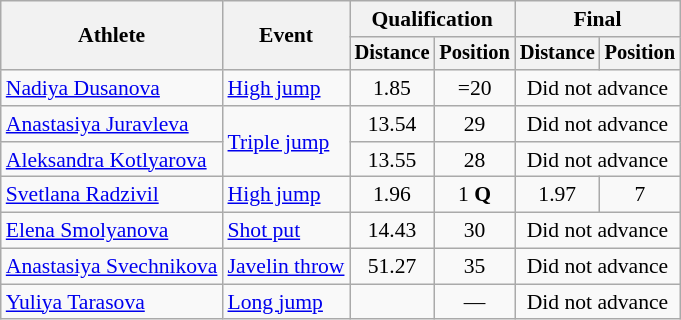<table class=wikitable style="font-size:90%">
<tr>
<th rowspan="2">Athlete</th>
<th rowspan="2">Event</th>
<th colspan="2">Qualification</th>
<th colspan="2">Final</th>
</tr>
<tr style="font-size:95%">
<th>Distance</th>
<th>Position</th>
<th>Distance</th>
<th>Position</th>
</tr>
<tr align=center>
<td align=left><a href='#'>Nadiya Dusanova</a></td>
<td align=left><a href='#'>High jump</a></td>
<td>1.85</td>
<td>=20</td>
<td colspan=2>Did not advance</td>
</tr>
<tr align=center>
<td align=left><a href='#'>Anastasiya Juravleva</a></td>
<td align=left rowspan=2><a href='#'>Triple jump</a></td>
<td>13.54</td>
<td>29</td>
<td colspan=2>Did not advance</td>
</tr>
<tr align=center>
<td align=left><a href='#'>Aleksandra Kotlyarova</a></td>
<td>13.55</td>
<td>28</td>
<td colspan=2>Did not advance</td>
</tr>
<tr align=center>
<td align=left><a href='#'>Svetlana Radzivil</a></td>
<td align=left><a href='#'>High jump</a></td>
<td>1.96</td>
<td>1 <strong>Q</strong></td>
<td>1.97</td>
<td>7</td>
</tr>
<tr align=center>
<td align=left><a href='#'>Elena Smolyanova</a></td>
<td align=left><a href='#'>Shot put</a></td>
<td>14.43</td>
<td>30</td>
<td colspan=2>Did not advance</td>
</tr>
<tr align=center>
<td lign=left><a href='#'>Anastasiya Svechnikova</a></td>
<td align=left><a href='#'>Javelin throw</a></td>
<td>51.27</td>
<td>35</td>
<td colspan=2>Did not advance</td>
</tr>
<tr align=center>
<td align=left><a href='#'>Yuliya Tarasova</a></td>
<td align=left><a href='#'>Long jump</a></td>
<td></td>
<td>—</td>
<td colspan=2>Did not advance</td>
</tr>
</table>
